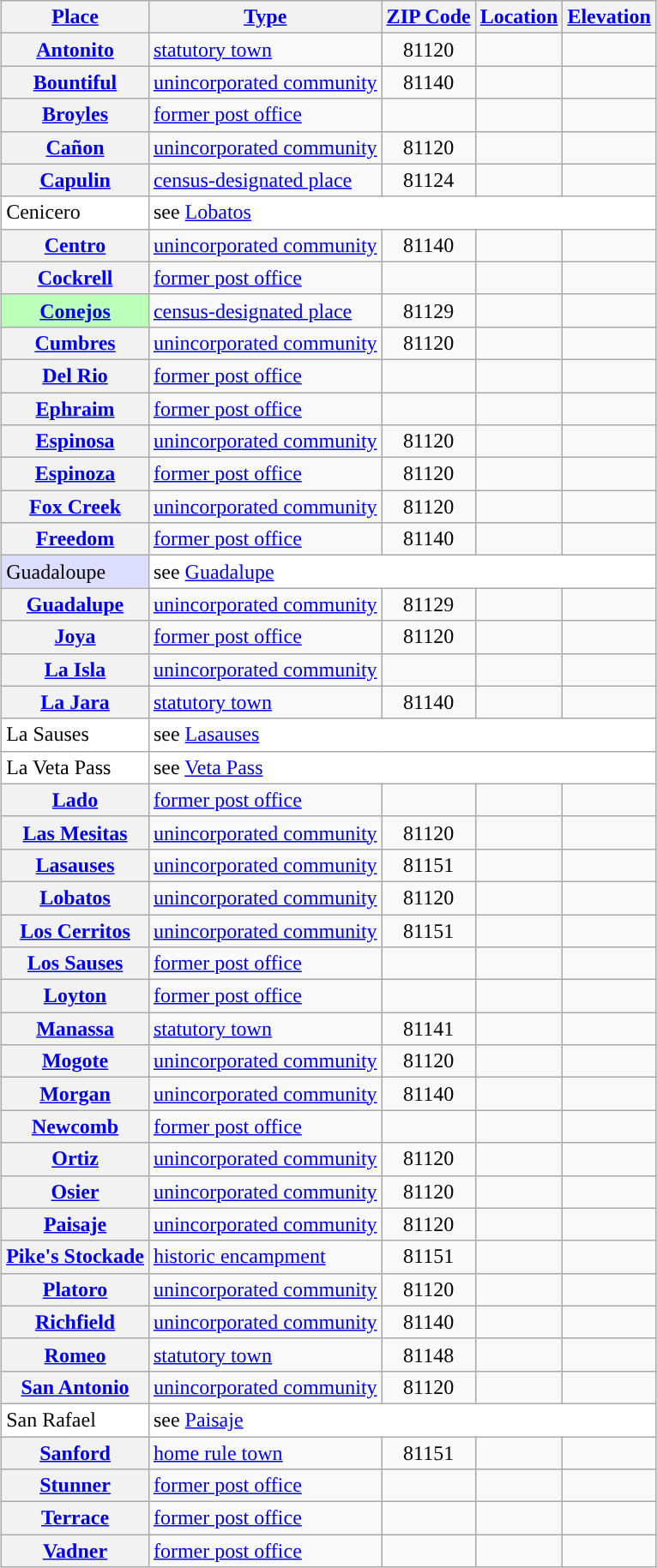<table class="wikitable sortable  plainrowheaders" style="margin:auto;">
<tr>
<th scope=col><a href='#'>Place</a></th>
<th scope=col><a href='#'>Type</a></th>
<th scope=col><a href='#'>ZIP Code</a></th>
<th scope=col><a href='#'>Location</a></th>
<th scope=col><a href='#'>Elevation</a></th>
</tr>
<tr>
<th scope=row><a href='#'>Antonito</a></th>
<td><a href='#'>statutory town</a></td>
<td align=center>81120</td>
<td></td>
<td align=right></td>
</tr>
<tr>
<th scope=row><a href='#'>Bountiful</a></th>
<td><a href='#'>unincorporated community</a></td>
<td align=center>81140</td>
<td></td>
<td align=right></td>
</tr>
<tr>
<th scope=row><a href='#'>Broyles</a></th>
<td><a href='#'>former post office</a></td>
<td align=center></td>
<td></td>
<td></td>
</tr>
<tr>
<th scope=row><a href='#'>Cañon</a></th>
<td><a href='#'>unincorporated community</a></td>
<td align=center>81120</td>
<td></td>
<td align=right></td>
</tr>
<tr>
<th scope=row><a href='#'>Capulin</a></th>
<td><a href='#'>census-designated place</a></td>
<td align=center>81124</td>
<td></td>
<td align=right></td>
</tr>
<tr bgcolor=white>
<td>Cenicero</td>
<td colspan=4>see <a href='#'>Lobatos</a></td>
</tr>
<tr>
<th scope=row><a href='#'>Centro</a></th>
<td><a href='#'>unincorporated community</a></td>
<td align=center>81140</td>
<td></td>
<td align=right></td>
</tr>
<tr>
<th scope=row><a href='#'>Cockrell</a></th>
<td><a href='#'>former post office</a></td>
<td align=center></td>
<td></td>
<td></td>
</tr>
<tr>
<th scope=row style="background:#BBFFBB;"><a href='#'>Conejos</a></th>
<td><a href='#'>census-designated place</a></td>
<td align=center>81129</td>
<td></td>
<td align=right></td>
</tr>
<tr>
<th scope=row><a href='#'>Cumbres</a></th>
<td><a href='#'>unincorporated community</a></td>
<td align=center>81120</td>
<td></td>
<td align=right></td>
</tr>
<tr>
<th scope=row><a href='#'>Del Rio</a></th>
<td><a href='#'>former post office</a></td>
<td align=center></td>
<td></td>
<td></td>
</tr>
<tr>
<th scope=row><a href='#'>Ephraim</a></th>
<td><a href='#'>former post office</a></td>
<td align=center></td>
<td></td>
<td></td>
</tr>
<tr>
<th scope=row><a href='#'>Espinosa</a></th>
<td><a href='#'>unincorporated community</a></td>
<td align=center>81120</td>
<td></td>
<td align=right></td>
</tr>
<tr>
<th scope=row><a href='#'>Espinoza</a></th>
<td><a href='#'>former post office</a></td>
<td align=center>81120</td>
<td></td>
<td></td>
</tr>
<tr>
<th scope=row><a href='#'>Fox Creek</a></th>
<td><a href='#'>unincorporated community</a></td>
<td align=center>81120</td>
<td></td>
<td align=right></td>
</tr>
<tr>
<th scope=row><a href='#'>Freedom</a></th>
<td><a href='#'>former post office</a></td>
<td align=center>81140</td>
<td></td>
<td></td>
</tr>
<tr bgcolor=white>
<td style="background:#DDDDFF;">Guadaloupe</td>
<td colspan=4>see <a href='#'>Guadalupe</a></td>
</tr>
<tr>
<th scope=row><a href='#'>Guadalupe</a></th>
<td><a href='#'>unincorporated community</a></td>
<td align=center>81129</td>
<td></td>
<td align=right></td>
</tr>
<tr>
<th scope=row><a href='#'>Joya</a></th>
<td><a href='#'>former post office</a></td>
<td align=center>81120</td>
<td></td>
<td></td>
</tr>
<tr>
<th scope=row><a href='#'>La Isla</a></th>
<td><a href='#'>unincorporated community</a></td>
<td align=center></td>
<td></td>
<td align=right></td>
</tr>
<tr>
<th scope=row><a href='#'>La Jara</a></th>
<td><a href='#'>statutory town</a></td>
<td align=center>81140</td>
<td></td>
<td align=right></td>
</tr>
<tr bgcolor=white>
<td>La Sauses</td>
<td colspan=4>see <a href='#'>Lasauses</a></td>
</tr>
<tr bgcolor=white>
<td>La Veta Pass</td>
<td colspan=4>see <a href='#'>Veta Pass</a></td>
</tr>
<tr>
<th scope=row><a href='#'>Lado</a></th>
<td><a href='#'>former post office</a></td>
<td align=center></td>
<td></td>
<td></td>
</tr>
<tr>
<th scope=row><a href='#'>Las Mesitas</a></th>
<td><a href='#'>unincorporated community</a></td>
<td align=center>81120</td>
<td></td>
<td align=right></td>
</tr>
<tr>
<th scope=row><a href='#'>Lasauses</a></th>
<td><a href='#'>unincorporated community</a></td>
<td align=center>81151</td>
<td></td>
<td align=right></td>
</tr>
<tr>
<th scope=row><a href='#'>Lobatos</a></th>
<td><a href='#'>unincorporated community</a></td>
<td align=center>81120</td>
<td></td>
<td align=right></td>
</tr>
<tr>
<th scope=row><a href='#'>Los Cerritos</a></th>
<td><a href='#'>unincorporated community</a></td>
<td align=center>81151</td>
<td></td>
<td align=right></td>
</tr>
<tr>
<th scope=row><a href='#'>Los Sauses</a></th>
<td><a href='#'>former post office</a></td>
<td align=center></td>
<td></td>
<td></td>
</tr>
<tr>
<th scope=row><a href='#'>Loyton</a></th>
<td><a href='#'>former post office</a></td>
<td align=center></td>
<td></td>
<td></td>
</tr>
<tr>
<th scope=row><a href='#'>Manassa</a></th>
<td><a href='#'>statutory town</a></td>
<td align=center>81141</td>
<td></td>
<td align=right></td>
</tr>
<tr>
<th scope=row><a href='#'>Mogote</a></th>
<td><a href='#'>unincorporated community</a></td>
<td align=center>81120</td>
<td></td>
<td align=right></td>
</tr>
<tr>
<th scope=row><a href='#'>Morgan</a></th>
<td><a href='#'>unincorporated community</a></td>
<td align=center>81140</td>
<td></td>
<td align=right></td>
</tr>
<tr>
<th scope=row><a href='#'>Newcomb</a></th>
<td><a href='#'>former post office</a></td>
<td align=center></td>
<td></td>
<td></td>
</tr>
<tr>
<th scope=row><a href='#'>Ortiz</a></th>
<td><a href='#'>unincorporated community</a></td>
<td align=center>81120</td>
<td></td>
<td align=right></td>
</tr>
<tr>
<th scope=row><a href='#'>Osier</a></th>
<td><a href='#'>unincorporated community</a></td>
<td align=center>81120</td>
<td></td>
<td align=right></td>
</tr>
<tr>
<th scope=row><a href='#'>Paisaje</a></th>
<td><a href='#'>unincorporated community</a></td>
<td align=center>81120</td>
<td></td>
<td align=right></td>
</tr>
<tr>
<th scope=row><a href='#'>Pike's Stockade</a></th>
<td><a href='#'>historic encampment</a></td>
<td align=center>81151</td>
<td></td>
<td></td>
</tr>
<tr>
<th scope=row><a href='#'>Platoro</a></th>
<td><a href='#'>unincorporated community</a></td>
<td align=center>81120</td>
<td></td>
<td align=right></td>
</tr>
<tr>
<th scope=row><a href='#'>Richfield</a></th>
<td><a href='#'>unincorporated community</a></td>
<td align=center>81140</td>
<td></td>
<td align=right></td>
</tr>
<tr>
<th scope=row><a href='#'>Romeo</a></th>
<td><a href='#'>statutory town</a></td>
<td align=center>81148</td>
<td></td>
<td align=right></td>
</tr>
<tr>
<th scope=row><a href='#'>San Antonio</a></th>
<td><a href='#'>unincorporated community</a></td>
<td align=center>81120</td>
<td></td>
<td align=right></td>
</tr>
<tr bgcolor=white>
<td>San Rafael</td>
<td colspan=4>see <a href='#'>Paisaje</a></td>
</tr>
<tr>
<th scope=row><a href='#'>Sanford</a></th>
<td><a href='#'>home rule town</a></td>
<td align=center>81151</td>
<td></td>
<td align=right></td>
</tr>
<tr>
<th scope=row><a href='#'>Stunner</a></th>
<td><a href='#'>former post office</a></td>
<td align=center></td>
<td></td>
<td></td>
</tr>
<tr>
<th scope=row><a href='#'>Terrace</a></th>
<td><a href='#'>former post office</a></td>
<td align=center></td>
<td></td>
<td></td>
</tr>
<tr>
<th scope=row><a href='#'>Vadner</a></th>
<td><a href='#'>former post office</a></td>
<td align=center></td>
<td></td>
<td></td>
</tr>
</table>
